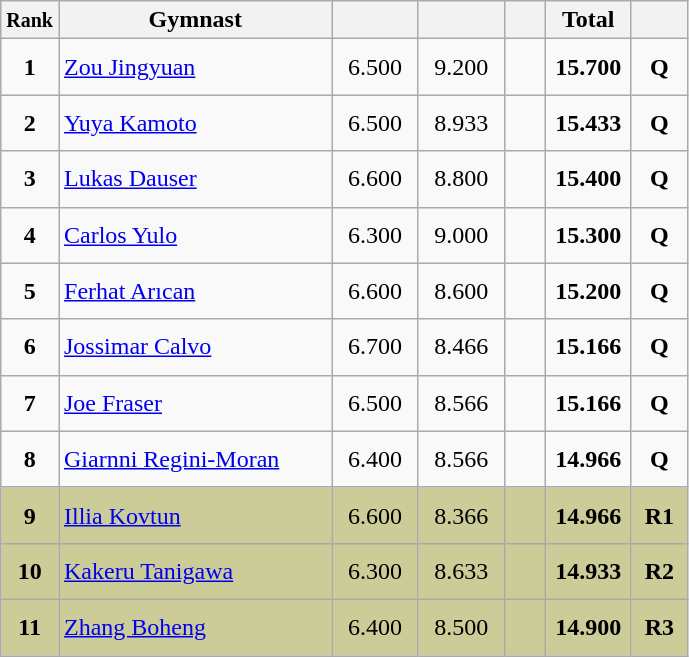<table class="wikitable sortable" style="text-align:center;">
<tr>
<th scope="col" style="width:15px;"><small>Rank</small></th>
<th scope="col" style="width:175px;">Gymnast</th>
<th scope="col" style="width:50px;"><small></small></th>
<th scope="col" style="width:50px;"><small></small></th>
<th scope="col" style="width:20px;"><small></small></th>
<th scope="col" style="width:50px;">Total</th>
<th scope="col" style="width:30px;"><small></small></th>
</tr>
<tr>
<td scope="row" style="text-align:center"><strong>1</strong></td>
<td style="height:30px; text-align:left;"> <a href='#'>Zou Jingyuan</a></td>
<td>6.500</td>
<td>9.200</td>
<td></td>
<td><strong>15.700</strong></td>
<td><strong>Q</strong></td>
</tr>
<tr>
<td scope="row" style="text-align:center"><strong>2</strong></td>
<td style="height:30px; text-align:left;"> <a href='#'>Yuya Kamoto</a></td>
<td>6.500</td>
<td>8.933</td>
<td></td>
<td><strong>15.433</strong></td>
<td><strong>Q</strong></td>
</tr>
<tr>
<td scope="row" style="text-align:center"><strong>3</strong></td>
<td style="height:30px; text-align:left;"> <a href='#'>Lukas Dauser</a></td>
<td>6.600</td>
<td>8.800</td>
<td></td>
<td><strong>15.400</strong></td>
<td><strong>Q</strong></td>
</tr>
<tr>
<td scope="row" style="text-align:center"><strong>4</strong></td>
<td style="height:30px; text-align:left;"> <a href='#'>Carlos Yulo</a></td>
<td>6.300</td>
<td>9.000</td>
<td></td>
<td><strong>15.300</strong></td>
<td><strong>Q</strong></td>
</tr>
<tr>
<td scope="row" style="text-align:center"><strong>5</strong></td>
<td style="height:30px; text-align:left;"> <a href='#'>Ferhat Arıcan</a></td>
<td>6.600</td>
<td>8.600</td>
<td></td>
<td><strong>15.200</strong></td>
<td><strong>Q</strong></td>
</tr>
<tr>
<td scope="row" style="text-align:center"><strong>6</strong></td>
<td style="height:30px; text-align:left;"> <a href='#'>Jossimar Calvo</a></td>
<td>6.700</td>
<td>8.466</td>
<td></td>
<td><strong>15.166</strong></td>
<td><strong>Q</strong></td>
</tr>
<tr>
<td scope="row" style="text-align:center"><strong>7</strong></td>
<td style="height:30px; text-align:left;"> <a href='#'>Joe Fraser</a></td>
<td>6.500</td>
<td>8.566</td>
<td></td>
<td><strong>15.166</strong></td>
<td><strong>Q</strong></td>
</tr>
<tr>
<td scope="row" style="text-align:center"><strong>8</strong></td>
<td style="height:30px; text-align:left;"> <a href='#'>Giarnni Regini-Moran</a></td>
<td>6.400</td>
<td>8.566</td>
<td></td>
<td><strong>14.966</strong></td>
<td><strong>Q</strong></td>
</tr>
<tr style="background:#cccc99;">
<td scope="row" style="text-align:center"><strong>9</strong></td>
<td style="height:30px; text-align:left;"> <a href='#'>Illia Kovtun</a></td>
<td>6.600</td>
<td>8.366</td>
<td></td>
<td><strong>14.966</strong></td>
<td><strong>R1</strong></td>
</tr>
<tr style="background:#cccc99;">
<td scope="row" style="text-align:center"><strong>10</strong></td>
<td style="height:30px; text-align:left;"> <a href='#'>Kakeru Tanigawa</a></td>
<td>6.300</td>
<td>8.633</td>
<td></td>
<td><strong>14.933</strong></td>
<td><strong>R2</strong></td>
</tr>
<tr style="background:#cccc99;">
<td scope="row" style="text-align:center"><strong>11</strong></td>
<td style="height:30px; text-align:left;"> <a href='#'>Zhang Boheng</a></td>
<td>6.400</td>
<td>8.500</td>
<td></td>
<td><strong>14.900</strong></td>
<td><strong>R3</strong></td>
</tr>
</table>
